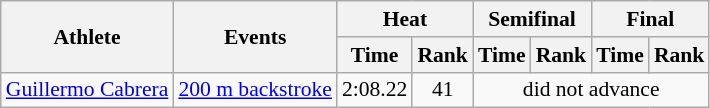<table class=wikitable style="font-size:90%">
<tr>
<th rowspan="2">Athlete</th>
<th rowspan="2">Events</th>
<th colspan="2">Heat</th>
<th colspan="2">Semifinal</th>
<th colspan="2">Final</th>
</tr>
<tr>
<th>Time</th>
<th>Rank</th>
<th>Time</th>
<th>Rank</th>
<th>Time</th>
<th>Rank</th>
</tr>
<tr>
<td><a href='#'>Guillermo Cabrera</a></td>
<td><a href='#'>200 m backstroke</a></td>
<td align="center">2:08.22</td>
<td align="center">41</td>
<td align="center" colspan="4">did not advance</td>
</tr>
</table>
